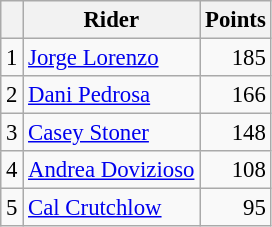<table class="wikitable" style="font-size: 95%;">
<tr>
<th></th>
<th>Rider</th>
<th>Points</th>
</tr>
<tr>
<td align=center>1</td>
<td> <a href='#'>Jorge Lorenzo</a></td>
<td align=right>185</td>
</tr>
<tr>
<td align=center>2</td>
<td> <a href='#'>Dani Pedrosa</a></td>
<td align=right>166</td>
</tr>
<tr>
<td align=center>3</td>
<td> <a href='#'>Casey Stoner</a></td>
<td align=right>148</td>
</tr>
<tr>
<td align=center>4</td>
<td> <a href='#'>Andrea Dovizioso</a></td>
<td align=right>108</td>
</tr>
<tr>
<td align=center>5</td>
<td> <a href='#'>Cal Crutchlow</a></td>
<td align=right>95</td>
</tr>
</table>
